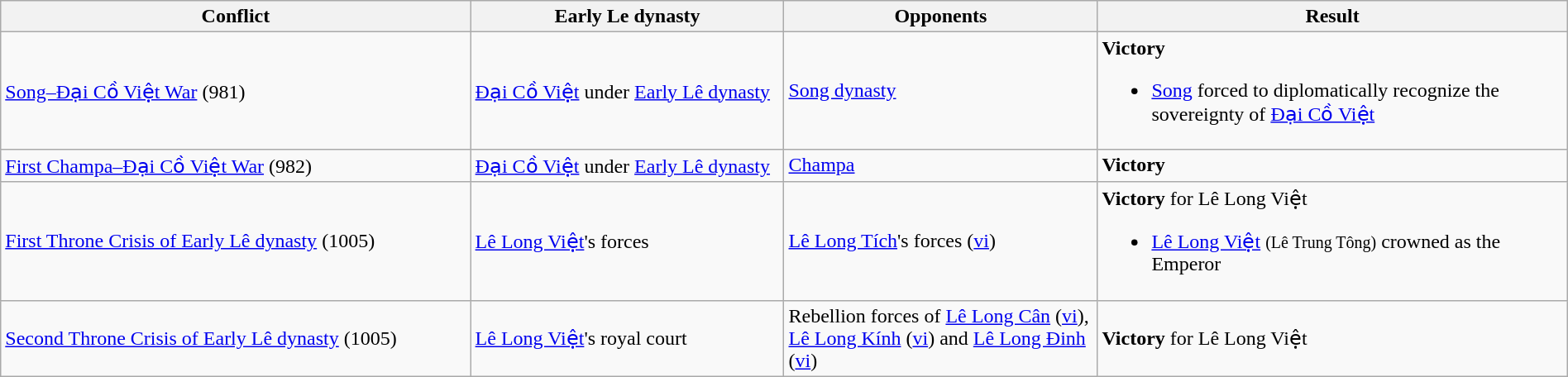<table class="wikitable" width="100%">
<tr>
<th width="30%">Conflict</th>
<th width="20%">Early Le dynasty</th>
<th width="20%">Opponents</th>
<th width="30%">Result</th>
</tr>
<tr>
<td><a href='#'>Song–Đại Cồ Việt War</a>  (981)</td>
<td><a href='#'>Đại Cồ Việt</a> under <a href='#'>Early Lê dynasty</a></td>
<td><a href='#'>Song dynasty</a></td>
<td><strong>Victory</strong><br><ul><li><a href='#'>Song</a> forced to diplomatically recognize the sovereignty of <a href='#'>Đại Cồ Việt</a></li></ul></td>
</tr>
<tr>
<td><a href='#'>First Champa–Đại Cồ Việt War</a> (982)</td>
<td><a href='#'>Đại Cồ Việt</a> under <a href='#'>Early Lê dynasty</a></td>
<td><a href='#'>Champa</a></td>
<td><strong>Victory</strong></td>
</tr>
<tr>
<td><a href='#'>First Throne Crisis of Early Lê dynasty</a> (1005)</td>
<td><a href='#'>Lê Long Việt</a>'s forces</td>
<td><a href='#'>Lê Long Tích</a>'s forces (<a href='#'>vi</a>)</td>
<td><strong>Victory</strong> for Lê Long Việt<br><ul><li><a href='#'>Lê Long Việt</a> <small>(Lê Trung Tông)</small> crowned as the Emperor</li></ul></td>
</tr>
<tr>
<td><a href='#'>Second Throne Crisis of Early Lê dynasty</a> (1005)</td>
<td><a href='#'>Lê Long Việt</a>'s royal court</td>
<td>Rebellion forces of <a href='#'>Lê Long Cân</a> (<a href='#'>vi</a>), <a href='#'>Lê Long Kính</a> (<a href='#'>vi</a>) and <a href='#'>Lê Long Đinh</a> (<a href='#'>vi</a>)</td>
<td><strong>Victory</strong> for Lê Long Việt</td>
</tr>
</table>
